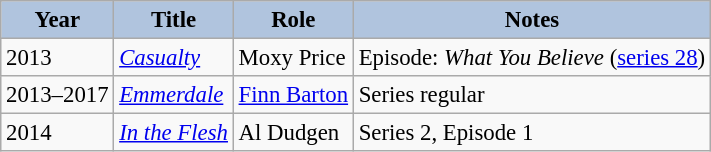<table class="wikitable" style="font-size:95%">
<tr style="text-align:center;">
<th style="background:#B0C4DE;">Year</th>
<th style="background:#B0C4DE;">Title</th>
<th style="background:#B0C4DE;">Role</th>
<th style="background:#B0C4DE;">Notes</th>
</tr>
<tr>
<td>2013</td>
<td><em><a href='#'>Casualty</a></em></td>
<td>Moxy Price</td>
<td>Episode: <em>What You Believe</em> (<a href='#'>series 28</a>)</td>
</tr>
<tr>
<td>2013–2017</td>
<td><em><a href='#'>Emmerdale</a></em></td>
<td><a href='#'>Finn Barton</a></td>
<td>Series regular</td>
</tr>
<tr>
<td>2014</td>
<td><em><a href='#'>In the Flesh</a></em></td>
<td>Al Dudgen</td>
<td>Series 2, Episode 1</td>
</tr>
</table>
